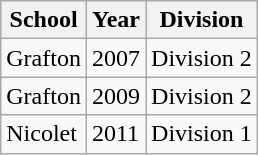<table class="wikitable">
<tr>
<th>School</th>
<th>Year</th>
<th>Division</th>
</tr>
<tr>
<td>Grafton</td>
<td>2007</td>
<td>Division 2</td>
</tr>
<tr>
<td>Grafton</td>
<td>2009</td>
<td>Division 2</td>
</tr>
<tr>
<td>Nicolet</td>
<td>2011</td>
<td>Division 1</td>
</tr>
</table>
